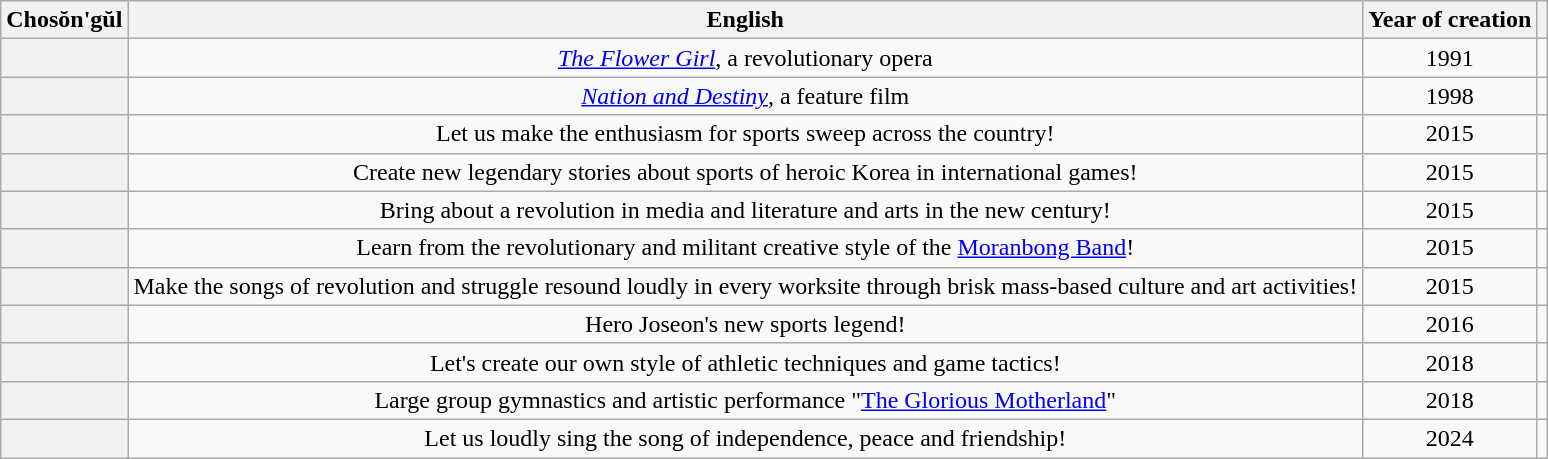<table class="wikitable sortable" style="text-align: center;">
<tr>
<th scope="col">Chosŏn'gŭl</th>
<th scope="col">English</th>
<th scope="col">Year of creation</th>
<th scope="col" class="unsortable"></th>
</tr>
<tr>
<th scope="row"></th>
<td><em><a href='#'>The Flower Girl</a></em>, a revolutionary opera</td>
<td>1991</td>
<td></td>
</tr>
<tr>
<th scope="row"></th>
<td><em><a href='#'>Nation and Destiny</a></em>, a feature film</td>
<td>1998</td>
<td></td>
</tr>
<tr>
<th scope="row"></th>
<td>Let us make the enthusiasm for sports sweep across the country!</td>
<td>2015</td>
<td></td>
</tr>
<tr>
<th scope="row"></th>
<td>Create new legendary stories about sports of heroic Korea in international games!</td>
<td>2015</td>
<td></td>
</tr>
<tr>
<th scope="row"></th>
<td>Bring about a revolution in media and literature and arts in the new century!</td>
<td>2015</td>
<td></td>
</tr>
<tr>
<th scope="row"></th>
<td>Learn from the revolutionary and militant creative style of the <a href='#'>Moranbong Band</a>!</td>
<td>2015</td>
<td></td>
</tr>
<tr>
<th scope="row"></th>
<td>Make the songs of revolution and struggle resound loudly in every worksite through brisk mass-based culture and art activities!</td>
<td>2015</td>
<td></td>
</tr>
<tr>
<th scope="row"></th>
<td>Hero Joseon's new sports legend!</td>
<td>2016</td>
<td></td>
</tr>
<tr>
<th scope="row"></th>
<td>Let's create our own style of athletic techniques and game tactics!</td>
<td>2018</td>
<td></td>
</tr>
<tr>
<th scope="row"></th>
<td>Large group gymnastics and artistic performance "<a href='#'>The Glorious Motherland</a>"</td>
<td>2018</td>
<td></td>
</tr>
<tr>
<th scope="row"></th>
<td>Let us loudly sing the song of independence, peace and friendship!</td>
<td>2024</td>
<td></td>
</tr>
</table>
